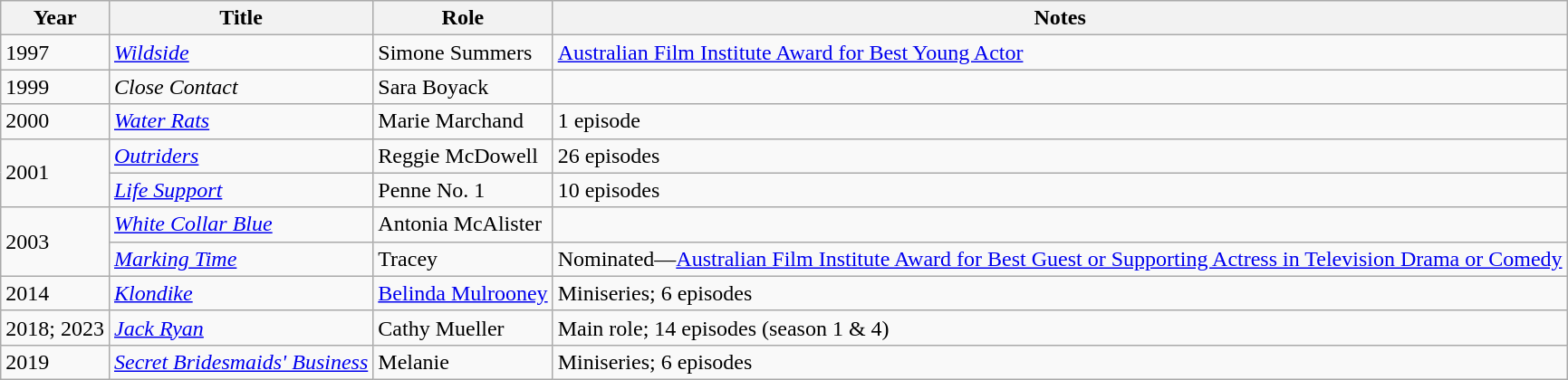<table class="wikitable sortable">
<tr>
<th>Year</th>
<th>Title</th>
<th>Role</th>
<th class="unsortable">Notes</th>
</tr>
<tr>
<td>1997</td>
<td><em><a href='#'>Wildside</a></em></td>
<td>Simone Summers</td>
<td><a href='#'>Australian Film Institute Award for Best Young Actor</a></td>
</tr>
<tr>
<td>1999</td>
<td><em>Close Contact</em></td>
<td>Sara Boyack</td>
<td></td>
</tr>
<tr>
<td>2000</td>
<td><em><a href='#'>Water Rats</a></em></td>
<td>Marie Marchand</td>
<td>1 episode</td>
</tr>
<tr>
<td rowspan="2">2001</td>
<td><em><a href='#'>Outriders</a></em></td>
<td>Reggie McDowell</td>
<td>26 episodes</td>
</tr>
<tr>
<td><em><a href='#'>Life Support</a></em></td>
<td>Penne No. 1</td>
<td>10 episodes</td>
</tr>
<tr>
<td rowspan="2">2003</td>
<td><em><a href='#'>White Collar Blue</a></em></td>
<td>Antonia McAlister</td>
<td></td>
</tr>
<tr>
<td><em><a href='#'>Marking Time</a></em></td>
<td>Tracey</td>
<td>Nominated—<a href='#'>Australian Film Institute Award for Best Guest or Supporting Actress in Television Drama or Comedy</a></td>
</tr>
<tr>
<td>2014</td>
<td><em><a href='#'>Klondike</a></em></td>
<td><a href='#'>Belinda Mulrooney</a></td>
<td>Miniseries; 6 episodes</td>
</tr>
<tr>
<td>2018; 2023</td>
<td><em><a href='#'>Jack Ryan</a></em></td>
<td>Cathy Mueller</td>
<td>Main role; 14 episodes (season 1 & 4)</td>
</tr>
<tr>
<td>2019</td>
<td><em><a href='#'>Secret Bridesmaids' Business</a></em></td>
<td>Melanie</td>
<td>Miniseries; 6 episodes</td>
</tr>
</table>
